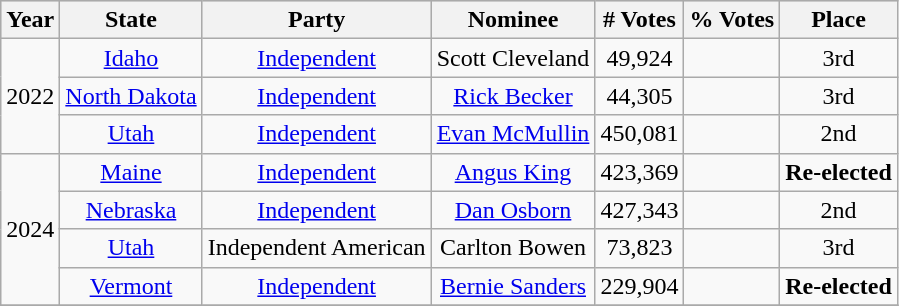<table class="wikitable sortable" style="text-align:center;" style="width:1050px">
<tr style="background:lightgrey;">
<th>Year</th>
<th>State</th>
<th>Party</th>
<th>Nominee</th>
<th># Votes</th>
<th>% Votes</th>
<th>Place</th>
</tr>
<tr>
<td rowspan=3>2022</td>
<td><a href='#'>Idaho</a></td>
<td><a href='#'>Independent</a></td>
<td>Scott Cleveland</td>
<td>49,924</td>
<td></td>
<td>3rd</td>
</tr>
<tr>
<td><a href='#'>North Dakota</a></td>
<td><a href='#'>Independent</a></td>
<td><a href='#'>Rick Becker</a></td>
<td>44,305</td>
<td></td>
<td>3rd</td>
</tr>
<tr>
<td><a href='#'>Utah</a></td>
<td><a href='#'>Independent</a></td>
<td><a href='#'>Evan McMullin</a></td>
<td>450,081</td>
<td></td>
<td>2nd</td>
</tr>
<tr>
<td rowspan=4>2024</td>
<td><a href='#'>Maine</a></td>
<td><a href='#'>Independent</a></td>
<td><a href='#'>Angus King</a></td>
<td>423,369</td>
<td></td>
<td><strong>Re-elected</strong></td>
</tr>
<tr>
<td><a href='#'>Nebraska</a></td>
<td><a href='#'>Independent</a></td>
<td><a href='#'>Dan Osborn</a></td>
<td>427,343</td>
<td></td>
<td>2nd</td>
</tr>
<tr>
<td><a href='#'>Utah</a></td>
<td>Independent American</td>
<td>Carlton Bowen</td>
<td>73,823</td>
<td></td>
<td>3rd</td>
</tr>
<tr>
<td><a href='#'>Vermont</a></td>
<td><a href='#'>Independent</a></td>
<td><a href='#'>Bernie Sanders</a></td>
<td>229,904</td>
<td></td>
<td><strong>Re-elected</strong></td>
</tr>
<tr>
</tr>
</table>
